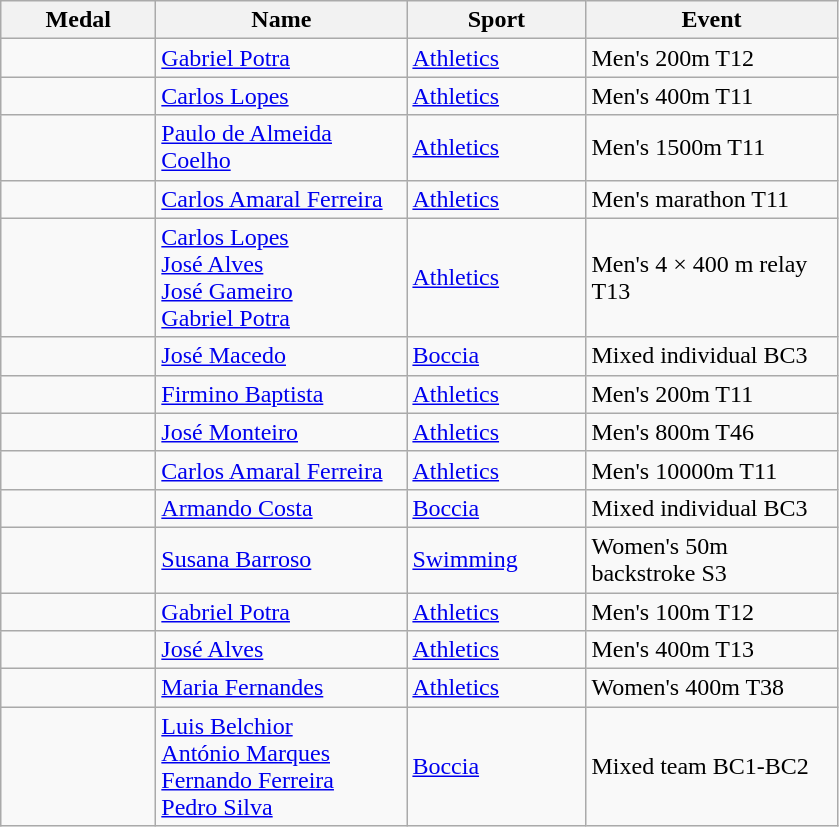<table class="wikitable">
<tr>
<th style="width:6em">Medal</th>
<th style="width:10em">Name</th>
<th style="width:7em">Sport</th>
<th style="width:10em">Event</th>
</tr>
<tr>
<td></td>
<td><a href='#'>Gabriel Potra</a></td>
<td><a href='#'>Athletics</a></td>
<td>Men's 200m T12</td>
</tr>
<tr>
<td></td>
<td><a href='#'>Carlos Lopes</a></td>
<td><a href='#'>Athletics</a></td>
<td>Men's 400m T11</td>
</tr>
<tr>
<td></td>
<td><a href='#'>Paulo de Almeida Coelho</a></td>
<td><a href='#'>Athletics</a></td>
<td>Men's 1500m T11</td>
</tr>
<tr>
<td></td>
<td><a href='#'>Carlos Amaral Ferreira</a></td>
<td><a href='#'>Athletics</a></td>
<td>Men's marathon T11</td>
</tr>
<tr>
<td></td>
<td><a href='#'>Carlos Lopes</a><br> <a href='#'>José Alves</a><br> <a href='#'>José Gameiro</a><br> <a href='#'>Gabriel Potra</a></td>
<td><a href='#'>Athletics</a></td>
<td>Men's 4 × 400 m relay T13</td>
</tr>
<tr>
<td></td>
<td><a href='#'>José Macedo</a></td>
<td><a href='#'>Boccia</a></td>
<td>Mixed individual BC3</td>
</tr>
<tr>
<td></td>
<td><a href='#'>Firmino Baptista</a></td>
<td><a href='#'>Athletics</a></td>
<td>Men's 200m T11</td>
</tr>
<tr>
<td></td>
<td><a href='#'>José Monteiro</a></td>
<td><a href='#'>Athletics</a></td>
<td>Men's 800m T46</td>
</tr>
<tr>
<td></td>
<td><a href='#'>Carlos Amaral Ferreira</a></td>
<td><a href='#'>Athletics</a></td>
<td>Men's 10000m T11</td>
</tr>
<tr>
<td></td>
<td><a href='#'>Armando Costa</a></td>
<td><a href='#'>Boccia</a></td>
<td>Mixed individual BC3</td>
</tr>
<tr>
<td></td>
<td><a href='#'>Susana Barroso</a></td>
<td><a href='#'>Swimming</a></td>
<td>Women's 50m backstroke S3</td>
</tr>
<tr>
<td></td>
<td><a href='#'>Gabriel Potra</a></td>
<td><a href='#'>Athletics</a></td>
<td>Men's 100m T12</td>
</tr>
<tr>
<td></td>
<td><a href='#'>José Alves</a></td>
<td><a href='#'>Athletics</a></td>
<td>Men's 400m T13</td>
</tr>
<tr>
<td></td>
<td><a href='#'>Maria Fernandes</a></td>
<td><a href='#'>Athletics</a></td>
<td>Women's 400m T38</td>
</tr>
<tr>
<td></td>
<td><a href='#'>Luis Belchior</a><br> <a href='#'>António Marques</a><br> <a href='#'>Fernando Ferreira</a><br> <a href='#'>Pedro Silva</a></td>
<td><a href='#'>Boccia</a></td>
<td>Mixed team BC1-BC2</td>
</tr>
</table>
